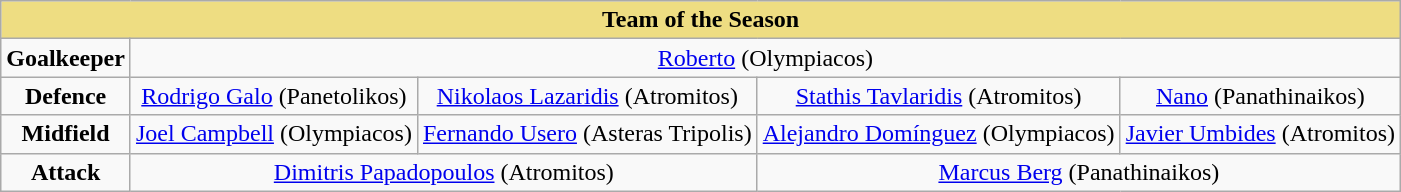<table class="wikitable" style="text-align:center">
<tr>
<th colspan="5" style="background-color: #eedd82">Team of the Season</th>
</tr>
<tr>
<td><strong>Goalkeeper</strong></td>
<td colspan="4"> <a href='#'>Roberto</a> (Olympiacos)</td>
</tr>
<tr>
<td><strong>Defence</strong></td>
<td> <a href='#'>Rodrigo Galo</a> (Panetolikos)</td>
<td> <a href='#'>Nikolaos Lazaridis</a> (Atromitos)</td>
<td> <a href='#'>Stathis Tavlaridis</a> (Atromitos)</td>
<td> <a href='#'>Nano</a> (Panathinaikos)</td>
</tr>
<tr>
<td><strong>Midfield</strong></td>
<td> <a href='#'>Joel Campbell</a> (Olympiacos)</td>
<td> <a href='#'>Fernando Usero</a> (Asteras Tripolis)</td>
<td> <a href='#'>Alejandro Domínguez</a> (Olympiacos)</td>
<td> <a href='#'>Javier Umbides</a> (Atromitos)</td>
</tr>
<tr>
<td><strong>Attack</strong></td>
<td colspan="2"> <a href='#'>Dimitris Papadopoulos</a> (Atromitos)</td>
<td colspan="2"> <a href='#'>Marcus Berg</a> (Panathinaikos)</td>
</tr>
</table>
